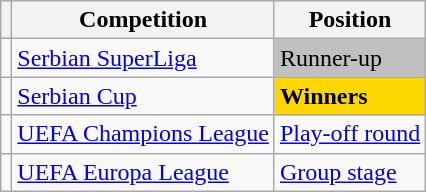<table class="wikitable">
<tr>
<th></th>
<th>Competition</th>
<th>Position</th>
</tr>
<tr>
<td></td>
<td><a href='#'>Serbian SuperLiga</a></td>
<td bgcolor=silver>Runner-up</td>
</tr>
<tr>
<td></td>
<td><a href='#'>Serbian Cup</a></td>
<td bgcolor=gold><strong>Winners</strong></td>
</tr>
<tr>
<td></td>
<td><a href='#'>UEFA Champions League</a></td>
<td><a href='#'>Play-off round</a></td>
</tr>
<tr>
<td></td>
<td><a href='#'>UEFA Europa League</a></td>
<td><a href='#'>Group stage</a></td>
</tr>
</table>
